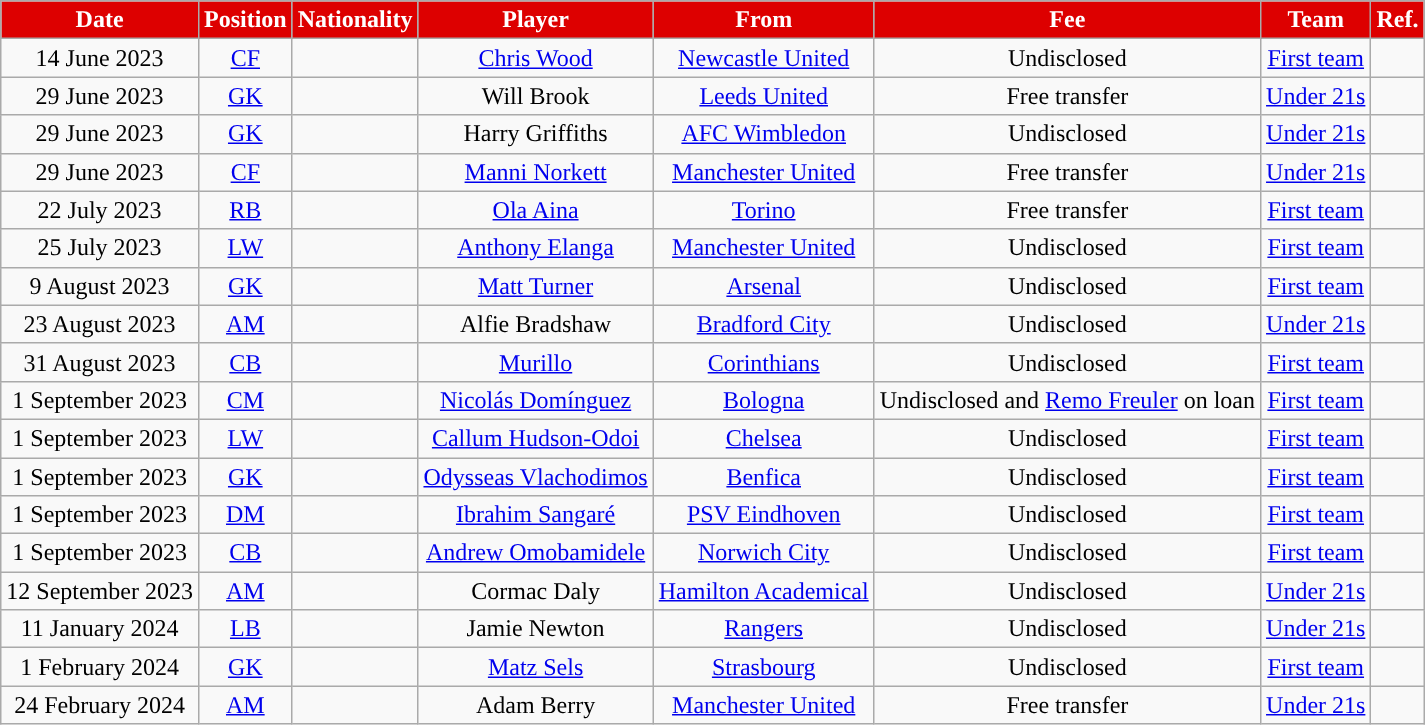<table class="wikitable" style="text-align:center;">
<tr>
<th style="background:#DD0000; color:#FFFFFF; ">Date</th>
<th style="background:#DD0000; color:#FFFFFF; ">Position</th>
<th style="background:#DD0000; color:#FFFFFF; ">Nationality</th>
<th style="background:#DD0000; color:#FFFFFF; ">Player</th>
<th style="background:#DD0000; color:#FFFFFF; ">From</th>
<th style="background:#DD0000; color:#FFFFFF; ">Fee</th>
<th style="background:#DD0000; color:#FFFFFF; ">Team</th>
<th style="background:#DD0000; color:#FFFFFF; ">Ref.</th>
</tr>
<tr>
<td>14 June 2023</td>
<td><a href='#'>CF</a></td>
<td></td>
<td><a href='#'>Chris Wood</a></td>
<td> <a href='#'>Newcastle United</a></td>
<td>Undisclosed</td>
<td><a href='#'>First team</a></td>
<td></td>
</tr>
<tr>
<td>29 June 2023</td>
<td><a href='#'>GK</a></td>
<td></td>
<td>Will Brook</td>
<td> <a href='#'>Leeds United</a></td>
<td>Free transfer</td>
<td><a href='#'>Under 21s</a></td>
<td></td>
</tr>
<tr>
<td>29 June 2023</td>
<td><a href='#'>GK</a></td>
<td></td>
<td>Harry Griffiths</td>
<td> <a href='#'>AFC Wimbledon</a></td>
<td>Undisclosed</td>
<td><a href='#'>Under 21s</a></td>
<td></td>
</tr>
<tr>
<td>29 June 2023</td>
<td><a href='#'>CF</a></td>
<td></td>
<td><a href='#'>Manni Norkett</a></td>
<td> <a href='#'>Manchester United</a></td>
<td>Free transfer</td>
<td><a href='#'>Under 21s</a></td>
<td></td>
</tr>
<tr>
<td>22 July 2023</td>
<td><a href='#'>RB</a></td>
<td></td>
<td><a href='#'>Ola Aina</a></td>
<td> <a href='#'>Torino</a></td>
<td>Free transfer</td>
<td><a href='#'>First team</a></td>
<td></td>
</tr>
<tr>
<td>25 July 2023</td>
<td><a href='#'>LW</a></td>
<td></td>
<td><a href='#'>Anthony Elanga</a></td>
<td> <a href='#'>Manchester United</a></td>
<td>Undisclosed</td>
<td><a href='#'>First team</a></td>
<td></td>
</tr>
<tr>
<td>9 August 2023</td>
<td><a href='#'>GK</a></td>
<td></td>
<td><a href='#'>Matt Turner</a></td>
<td> <a href='#'>Arsenal</a></td>
<td>Undisclosed</td>
<td><a href='#'>First team</a></td>
<td></td>
</tr>
<tr>
<td>23 August 2023</td>
<td><a href='#'>AM</a></td>
<td></td>
<td>Alfie Bradshaw</td>
<td> <a href='#'>Bradford City</a></td>
<td>Undisclosed</td>
<td><a href='#'>Under 21s</a></td>
<td></td>
</tr>
<tr>
<td>31 August 2023</td>
<td><a href='#'>CB</a></td>
<td></td>
<td><a href='#'>Murillo</a></td>
<td> <a href='#'>Corinthians</a></td>
<td>Undisclosed</td>
<td><a href='#'>First team</a></td>
<td></td>
</tr>
<tr>
<td>1 September 2023</td>
<td><a href='#'>CM</a></td>
<td></td>
<td><a href='#'>Nicolás Domínguez</a></td>
<td> <a href='#'>Bologna</a></td>
<td>Undisclosed and <a href='#'>Remo Freuler</a> on loan</td>
<td><a href='#'>First team</a></td>
<td></td>
</tr>
<tr>
<td>1 September 2023</td>
<td><a href='#'>LW</a></td>
<td></td>
<td><a href='#'>Callum Hudson-Odoi</a></td>
<td> <a href='#'>Chelsea</a></td>
<td>Undisclosed</td>
<td><a href='#'>First team</a></td>
<td></td>
</tr>
<tr>
<td>1 September 2023</td>
<td><a href='#'>GK</a></td>
<td></td>
<td><a href='#'>Odysseas Vlachodimos</a></td>
<td> <a href='#'>Benfica</a></td>
<td>Undisclosed</td>
<td><a href='#'>First team</a></td>
<td></td>
</tr>
<tr>
<td>1 September 2023</td>
<td><a href='#'>DM</a></td>
<td></td>
<td><a href='#'>Ibrahim Sangaré</a></td>
<td> <a href='#'>PSV Eindhoven</a></td>
<td>Undisclosed</td>
<td><a href='#'>First team</a></td>
<td></td>
</tr>
<tr>
<td>1 September 2023</td>
<td><a href='#'>CB</a></td>
<td></td>
<td><a href='#'>Andrew Omobamidele</a></td>
<td> <a href='#'>Norwich City</a></td>
<td>Undisclosed</td>
<td><a href='#'>First team</a></td>
<td></td>
</tr>
<tr>
<td>12 September 2023</td>
<td><a href='#'>AM</a></td>
<td></td>
<td>Cormac Daly</td>
<td> <a href='#'>Hamilton Academical</a></td>
<td>Undisclosed</td>
<td><a href='#'>Under 21s</a></td>
<td></td>
</tr>
<tr>
<td>11 January 2024</td>
<td><a href='#'>LB</a></td>
<td></td>
<td>Jamie Newton</td>
<td> <a href='#'>Rangers</a></td>
<td>Undisclosed</td>
<td><a href='#'>Under 21s</a></td>
<td></td>
</tr>
<tr>
<td>1 February 2024</td>
<td><a href='#'>GK</a></td>
<td></td>
<td><a href='#'>Matz Sels</a></td>
<td> <a href='#'>Strasbourg</a></td>
<td>Undisclosed</td>
<td><a href='#'>First team</a></td>
<td></td>
</tr>
<tr>
<td>24 February 2024</td>
<td><a href='#'>AM</a></td>
<td></td>
<td>Adam Berry</td>
<td> <a href='#'>Manchester United</a></td>
<td>Free transfer</td>
<td><a href='#'>Under 21s</a></td>
<td></td>
</tr>
</table>
